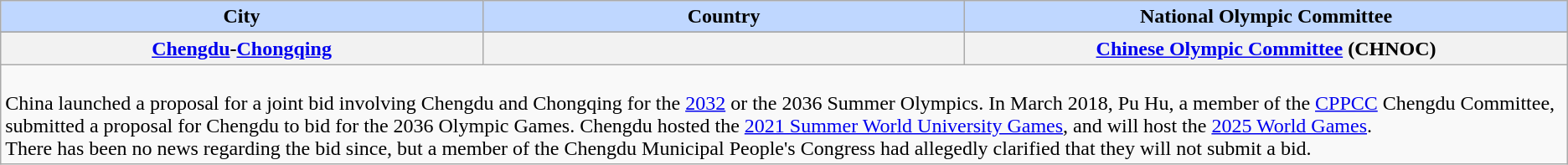<table class="wikitable plainrowheaders">
<tr>
<th style="background-color: #BFD7FF" width="20%">City</th>
<th style="background-color: #BFD7FF" width="20%">Country</th>
<th style="background-color: #BFD7FF" width="25%">National Olympic Committee</th>
</tr>
<tr>
</tr>
<tr>
<th style="text-align:center" scope="row"><strong><a href='#'>Chengdu</a>-<a href='#'>Chongqing</a></strong></th>
<th scope="row"></th>
<th style="text-align:center" scope="row"><a href='#'>Chinese Olympic Committee</a> (CHNOC)</th>
</tr>
<tr>
<td colspan="3"><br>China launched a proposal for a joint bid involving Chengdu and Chongqing for the <a href='#'>2032</a> or the 2036 Summer Olympics. In March 2018, Pu Hu, a member of the <a href='#'>CPPCC</a> Chengdu Committee, submitted a proposal for Chengdu to bid for the 2036 Olympic Games. Chengdu hosted the <a href='#'>2021 Summer World University Games</a>, and will host the <a href='#'>2025 World Games</a>.<br>There has been no news regarding the bid since, but a member of the Chengdu Municipal People's Congress had allegedly clarified that they will not submit a bid.</td>
</tr>
</table>
